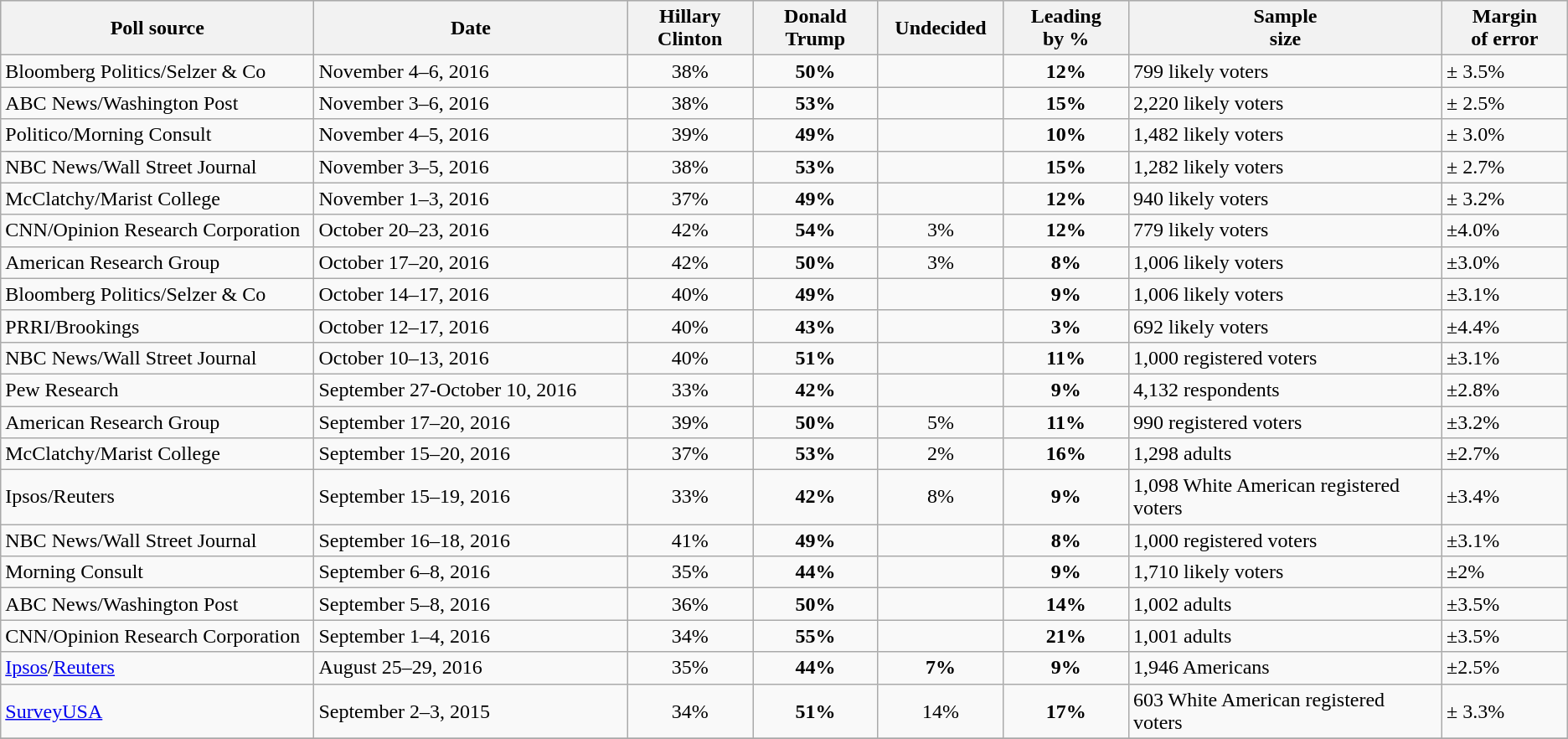<table class="wikitable sortable">
<tr style="background:lightgrey;">
<th width="20%">Poll source</th>
<th width="20%">Date</th>
<th width="8%">Hillary Clinton<br><small></small></th>
<th width="8%">Donald Trump<br><small></small></th>
<th width="8%">Undecided</th>
<th width="8%">Leading<br>by %</th>
<th width="20%">Sample<br>size</th>
<th width="8%">Margin<br>of error</th>
</tr>
<tr>
<td>Bloomberg Politics/Selzer & Co</td>
<td>November 4–6, 2016</td>
<td align="center">38%</td>
<td align="center" ><strong>50%</strong></td>
<td align="center"></td>
<td align="center" ><strong>12%</strong></td>
<td>799 likely voters</td>
<td>± 3.5%</td>
</tr>
<tr>
<td>ABC News/Washington Post</td>
<td>November 3–6, 2016</td>
<td align="center">38%</td>
<td align="center" ><strong>53%</strong></td>
<td align="center"></td>
<td align="center" ><strong>15%</strong></td>
<td>2,220 likely voters</td>
<td>± 2.5%</td>
</tr>
<tr>
<td>Politico/Morning Consult</td>
<td>November 4–5, 2016</td>
<td align="center">39%</td>
<td align="center" ><strong>49%</strong></td>
<td align="center"></td>
<td align="center" ><strong>10%</strong></td>
<td>1,482 likely voters</td>
<td>± 3.0%</td>
</tr>
<tr>
<td>NBC News/Wall Street Journal</td>
<td>November 3–5, 2016</td>
<td align="center">38%</td>
<td align="center" ><strong>53%</strong></td>
<td align="center"></td>
<td align="center" ><strong>15%</strong></td>
<td>1,282 likely voters</td>
<td>± 2.7%</td>
</tr>
<tr>
<td>McClatchy/Marist College</td>
<td>November 1–3, 2016</td>
<td align="center">37%</td>
<td align="center" ><strong>49%</strong></td>
<td align="center"></td>
<td align="center" ><strong>12%</strong></td>
<td>940 likely voters</td>
<td>± 3.2%</td>
</tr>
<tr>
<td>CNN/Opinion Research Corporation</td>
<td>October 20–23, 2016</td>
<td align="center">42%</td>
<td align="center" ><strong>54%</strong></td>
<td align="center">3%</td>
<td align="center" ><strong>12%</strong></td>
<td>779 likely voters</td>
<td>±4.0%</td>
</tr>
<tr>
<td>American Research Group</td>
<td>October 17–20, 2016</td>
<td align="center">42%</td>
<td align="center" ><strong>50%</strong></td>
<td align="center">3%</td>
<td align="center" ><strong>8%</strong></td>
<td>1,006 likely voters</td>
<td>±3.0%</td>
</tr>
<tr>
<td>Bloomberg Politics/Selzer & Co</td>
<td>October 14–17, 2016</td>
<td align="center">40%</td>
<td align="center" ><strong>49%</strong></td>
<td align="center"></td>
<td align="center" ><strong>9%</strong></td>
<td>1,006 likely voters</td>
<td>±3.1%</td>
</tr>
<tr>
<td>PRRI/Brookings</td>
<td>October 12–17, 2016</td>
<td align="center">40%</td>
<td align="center" ><strong>43%</strong></td>
<td align="center"></td>
<td align="center" ><strong>3%</strong></td>
<td>692 likely voters</td>
<td>±4.4%</td>
</tr>
<tr>
<td>NBC News/Wall Street Journal</td>
<td>October 10–13, 2016</td>
<td align="center">40%</td>
<td align="center" ><strong>51%</strong></td>
<td align="center"></td>
<td align="center" ><strong>11%</strong></td>
<td>1,000 registered voters</td>
<td>±3.1%</td>
</tr>
<tr>
<td>Pew Research</td>
<td>September 27-October 10, 2016</td>
<td align="center">33%</td>
<td align="center" ><strong>42%</strong></td>
<td align="center"></td>
<td align="center" ><strong>9%</strong></td>
<td>4,132 respondents</td>
<td>±2.8%</td>
</tr>
<tr>
<td>American Research Group</td>
<td>September 17–20, 2016</td>
<td align="center">39%</td>
<td align="center" ><strong>50%</strong></td>
<td align="center">5%</td>
<td align="center" ><strong>11%</strong></td>
<td>990 registered voters</td>
<td>±3.2%</td>
</tr>
<tr>
<td>McClatchy/Marist College</td>
<td>September 15–20, 2016</td>
<td align="center">37%</td>
<td align="center" ><strong>53%</strong></td>
<td align="center">2%</td>
<td align="center" ><strong>16%</strong></td>
<td>1,298 adults</td>
<td>±2.7%</td>
</tr>
<tr>
<td>Ipsos/Reuters</td>
<td>September 15–19, 2016</td>
<td align="center">33%</td>
<td align="center" ><strong>42%</strong></td>
<td align="center">8%</td>
<td align="center" ><strong>9%</strong></td>
<td>1,098 White American registered voters</td>
<td>±3.4%</td>
</tr>
<tr>
<td>NBC News/Wall Street Journal</td>
<td>September 16–18, 2016</td>
<td align="center">41%</td>
<td align="center" ><strong>49%</strong></td>
<td align="center"></td>
<td align="center" ><strong>8%</strong></td>
<td>1,000 registered voters</td>
<td>±3.1%</td>
</tr>
<tr>
<td>Morning Consult</td>
<td>September 6–8, 2016</td>
<td align="center">35%</td>
<td align="center" ><strong>44%</strong></td>
<td align="center"></td>
<td align="center" ><strong>9%</strong></td>
<td>1,710 likely voters</td>
<td>±2%</td>
</tr>
<tr>
<td>ABC News/Washington Post</td>
<td>September 5–8, 2016</td>
<td align="center">36%</td>
<td align="center" ><strong>50%</strong></td>
<td align="center"></td>
<td align="center" ><strong>14%</strong></td>
<td>1,002 adults</td>
<td>±3.5%</td>
</tr>
<tr>
<td>CNN/Opinion Research Corporation</td>
<td>September 1–4, 2016</td>
<td align="center">34%</td>
<td align="center" ><strong>55%</strong></td>
<td align="center"></td>
<td align="center" ><strong>21%</strong></td>
<td>1,001 adults</td>
<td>±3.5%</td>
</tr>
<tr>
<td><a href='#'>Ipsos</a>/<a href='#'>Reuters</a></td>
<td>August 25–29, 2016</td>
<td align="center">35%</td>
<td align="center" ><strong>44%</strong></td>
<td align="center"><strong>7%</strong></td>
<td align="center" ><strong>9%</strong></td>
<td>1,946 Americans</td>
<td>±2.5%</td>
</tr>
<tr>
<td><a href='#'>SurveyUSA</a></td>
<td>September 2–3, 2015</td>
<td align="center">34%</td>
<td align="center" ><strong>51%</strong></td>
<td align="center">14%</td>
<td align="center" ><strong>17%</strong></td>
<td>603 White American registered voters</td>
<td>± 3.3%</td>
</tr>
<tr>
</tr>
</table>
